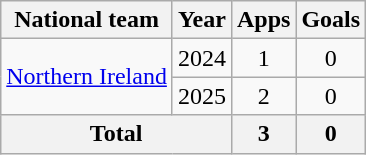<table class=wikitable style=text-align:center>
<tr>
<th>National team</th>
<th>Year</th>
<th>Apps</th>
<th>Goals</th>
</tr>
<tr>
<td rowspan=2><a href='#'>Northern Ireland</a></td>
<td>2024</td>
<td>1</td>
<td>0</td>
</tr>
<tr>
<td>2025</td>
<td>2</td>
<td>0</td>
</tr>
<tr>
<th colspan="2">Total</th>
<th>3</th>
<th>0</th>
</tr>
</table>
